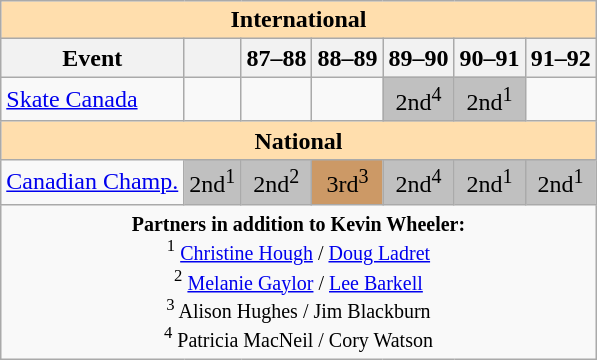<table class="wikitable" style="text-align:center">
<tr>
<th style="background-color: #ffdead; " colspan=7 align=center>International</th>
</tr>
<tr>
<th>Event</th>
<th></th>
<th>87–88</th>
<th>88–89</th>
<th>89–90</th>
<th>90–91</th>
<th>91–92</th>
</tr>
<tr>
<td align=left><a href='#'>Skate Canada</a></td>
<td></td>
<td></td>
<td></td>
<td bgcolor=silver>2nd<sup>4</sup></td>
<td bgcolor=silver>2nd<sup>1</sup></td>
<td></td>
</tr>
<tr>
<th style="background-color: #ffdead; " colspan=7 align=center>National</th>
</tr>
<tr>
<td align=left><a href='#'>Canadian Champ.</a></td>
<td bgcolor=silver>2nd<sup>1</sup></td>
<td bgcolor=silver>2nd<sup>2</sup></td>
<td bgcolor=cc9966>3rd<sup>3</sup></td>
<td bgcolor=silver>2nd<sup>4</sup></td>
<td bgcolor=silver>2nd<sup>1</sup></td>
<td bgcolor=silver>2nd<sup>1</sup></td>
</tr>
<tr>
<td colspan=7 align=center><small> <strong>Partners in addition to Kevin Wheeler:</strong> <br> <sup>1</sup> <a href='#'>Christine Hough</a> / <a href='#'>Doug Ladret</a> <br> <sup>2</sup> <a href='#'>Melanie Gaylor</a> / <a href='#'>Lee Barkell</a> <br> <sup>3</sup> Alison Hughes / Jim Blackburn <br> <sup>4</sup> Patricia MacNeil / Cory Watson </small></td>
</tr>
</table>
